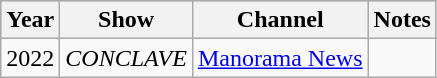<table class="wikitable sortable">
<tr style="background:#ccc; text-align:center;">
<th>Year</th>
<th>Show</th>
<th>Channel</th>
<th>Notes</th>
</tr>
<tr>
<td>2022</td>
<td><em>CONCLAVE</em></td>
<td><a href='#'>Manorama News</a></td>
<td></td>
</tr>
</table>
